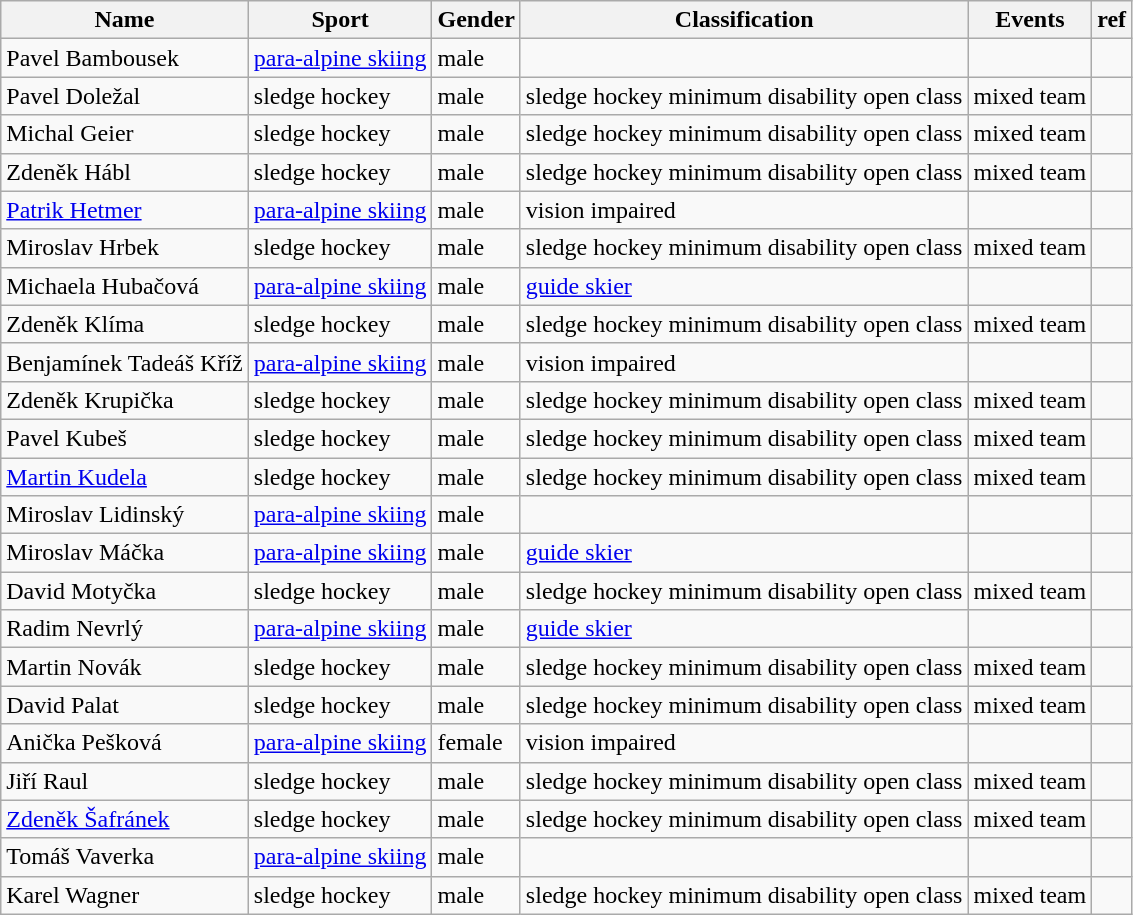<table class="wikitable">
<tr>
<th>Name</th>
<th>Sport</th>
<th>Gender</th>
<th>Classification</th>
<th>Events</th>
<th>ref</th>
</tr>
<tr>
<td>Pavel Bambousek</td>
<td><a href='#'>para-alpine skiing</a></td>
<td>male</td>
<td></td>
<td></td>
<td></td>
</tr>
<tr>
<td>Pavel Doležal</td>
<td>sledge hockey</td>
<td>male</td>
<td>sledge hockey minimum disability open class</td>
<td>mixed team</td>
<td></td>
</tr>
<tr>
<td>Michal Geier</td>
<td>sledge hockey</td>
<td>male</td>
<td>sledge hockey minimum disability open class</td>
<td>mixed team</td>
<td></td>
</tr>
<tr>
<td>Zdeněk Hábl</td>
<td>sledge hockey</td>
<td>male</td>
<td>sledge hockey minimum disability open class</td>
<td>mixed team</td>
<td></td>
</tr>
<tr>
<td><a href='#'>Patrik Hetmer</a></td>
<td><a href='#'>para-alpine skiing</a></td>
<td>male</td>
<td>vision impaired</td>
<td></td>
<td></td>
</tr>
<tr>
<td>Miroslav Hrbek</td>
<td>sledge hockey</td>
<td>male</td>
<td>sledge hockey minimum disability open class</td>
<td>mixed team</td>
<td></td>
</tr>
<tr>
<td>Michaela Hubačová</td>
<td><a href='#'>para-alpine skiing</a></td>
<td>male</td>
<td><a href='#'>guide skier</a></td>
<td></td>
<td></td>
</tr>
<tr>
<td>Zdeněk Klíma</td>
<td>sledge hockey</td>
<td>male</td>
<td>sledge hockey minimum disability open class</td>
<td>mixed team</td>
<td></td>
</tr>
<tr>
<td>Benjamínek Tadeáš Kříž</td>
<td><a href='#'>para-alpine skiing</a></td>
<td>male</td>
<td>vision impaired</td>
<td></td>
<td></td>
</tr>
<tr>
<td>Zdeněk Krupička</td>
<td>sledge hockey</td>
<td>male</td>
<td>sledge hockey minimum disability open class</td>
<td>mixed team</td>
<td></td>
</tr>
<tr>
<td>Pavel Kubeš</td>
<td>sledge hockey</td>
<td>male</td>
<td>sledge hockey minimum disability open class</td>
<td>mixed team</td>
<td></td>
</tr>
<tr>
<td><a href='#'>Martin Kudela</a></td>
<td>sledge hockey</td>
<td>male</td>
<td>sledge hockey minimum disability open class</td>
<td>mixed team</td>
<td></td>
</tr>
<tr>
<td>Miroslav Lidinský</td>
<td><a href='#'>para-alpine skiing</a></td>
<td>male</td>
<td></td>
<td></td>
<td></td>
</tr>
<tr>
<td>Miroslav Máčka</td>
<td><a href='#'>para-alpine skiing</a></td>
<td>male</td>
<td><a href='#'>guide skier</a></td>
<td></td>
<td></td>
</tr>
<tr>
<td>David Motyčka</td>
<td>sledge hockey</td>
<td>male</td>
<td>sledge hockey minimum disability open class</td>
<td>mixed team</td>
<td></td>
</tr>
<tr>
<td>Radim Nevrlý</td>
<td><a href='#'>para-alpine skiing</a></td>
<td>male</td>
<td><a href='#'>guide skier</a></td>
<td></td>
<td></td>
</tr>
<tr>
<td>Martin Novák</td>
<td>sledge hockey</td>
<td>male</td>
<td>sledge hockey minimum disability open class</td>
<td>mixed team</td>
<td></td>
</tr>
<tr>
<td>David Palat</td>
<td>sledge hockey</td>
<td>male</td>
<td>sledge hockey minimum disability open class</td>
<td>mixed team</td>
<td></td>
</tr>
<tr>
<td>Anička Pešková</td>
<td><a href='#'>para-alpine skiing</a></td>
<td>female</td>
<td>vision impaired</td>
<td></td>
<td></td>
</tr>
<tr>
<td>Jiří Raul</td>
<td>sledge hockey</td>
<td>male</td>
<td>sledge hockey minimum disability open class</td>
<td>mixed team</td>
<td></td>
</tr>
<tr>
<td><a href='#'>Zdeněk Šafránek</a></td>
<td>sledge hockey</td>
<td>male</td>
<td>sledge hockey minimum disability open class</td>
<td>mixed team</td>
<td></td>
</tr>
<tr>
<td>Tomáš Vaverka</td>
<td><a href='#'>para-alpine skiing</a></td>
<td>male</td>
<td></td>
<td></td>
<td></td>
</tr>
<tr>
<td>Karel Wagner</td>
<td>sledge hockey</td>
<td>male</td>
<td>sledge hockey minimum disability open class</td>
<td>mixed team</td>
<td></td>
</tr>
</table>
